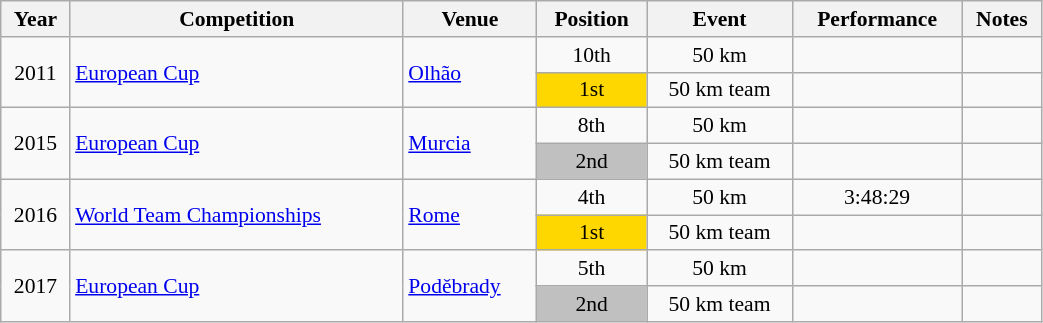<table class="wikitable" width=55% style="font-size:90%; text-align:center;">
<tr>
<th>Year</th>
<th>Competition</th>
<th>Venue</th>
<th>Position</th>
<th>Event</th>
<th>Performance</th>
<th>Notes</th>
</tr>
<tr>
<td rowspan=2>2011</td>
<td rowspan=2 align=left><a href='#'>European Cup</a></td>
<td rowspan=2 align=left> <a href='#'>Olhão</a></td>
<td>10th</td>
<td>50 km</td>
<td></td>
<td></td>
</tr>
<tr>
<td bgcolor=gold>1st</td>
<td>50 km team</td>
<td></td>
<td></td>
</tr>
<tr>
<td rowspan=2>2015</td>
<td rowspan=2 align=left><a href='#'>European Cup</a></td>
<td rowspan=2 align=left> <a href='#'>Murcia</a></td>
<td>8th</td>
<td>50 km</td>
<td></td>
<td></td>
</tr>
<tr>
<td bgcolor=silver>2nd</td>
<td>50 km team</td>
<td></td>
<td></td>
</tr>
<tr>
<td rowspan=2>2016</td>
<td rowspan=2 align=left><a href='#'>World Team Championships</a></td>
<td rowspan=2 align=left> <a href='#'>Rome</a></td>
<td>4th</td>
<td>50 km</td>
<td>3:48:29</td>
<td></td>
</tr>
<tr>
<td bgcolor=gold>1st</td>
<td>50 km team</td>
<td></td>
<td></td>
</tr>
<tr>
<td rowspan=2>2017</td>
<td rowspan=2 align=left><a href='#'>European Cup</a></td>
<td rowspan=2 align=left> <a href='#'>Poděbrady</a></td>
<td>5th</td>
<td>50 km</td>
<td></td>
<td></td>
</tr>
<tr>
<td bgcolor=silver>2nd</td>
<td>50 km team</td>
<td></td>
<td></td>
</tr>
</table>
